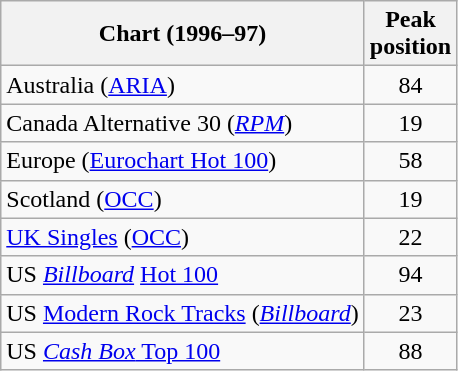<table class="wikitable sortable">
<tr>
<th>Chart (1996–97)</th>
<th>Peak<br>position</th>
</tr>
<tr>
<td>Australia (<a href='#'>ARIA</a>)</td>
<td align="center">84</td>
</tr>
<tr>
<td>Canada Alternative 30 (<a href='#'><em>RPM</em></a>)</td>
<td align="center">19</td>
</tr>
<tr>
<td>Europe (<a href='#'>Eurochart Hot 100</a>)</td>
<td align="center">58</td>
</tr>
<tr>
<td>Scotland (<a href='#'>OCC</a>)</td>
<td align="center">19</td>
</tr>
<tr>
<td><a href='#'>UK Singles</a> (<a href='#'>OCC</a>)</td>
<td align="center">22</td>
</tr>
<tr>
<td>US <em><a href='#'>Billboard</a></em> <a href='#'>Hot 100</a></td>
<td align="center">94</td>
</tr>
<tr>
<td>US <a href='#'>Modern Rock Tracks</a> (<em><a href='#'>Billboard</a></em>)</td>
<td align="center">23</td>
</tr>
<tr>
<td align="left">US <a href='#'><em>Cash Box</em> Top 100</a></td>
<td align="center">88</td>
</tr>
</table>
